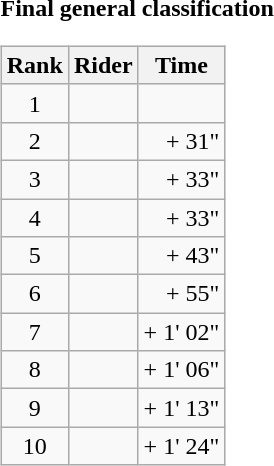<table>
<tr>
<td><strong>Final general classification</strong><br><table class="wikitable">
<tr>
<th scope="col">Rank</th>
<th scope="col">Rider</th>
<th scope="col">Time</th>
</tr>
<tr>
<td style="text-align:center;">1</td>
<td></td>
<td style="text-align:right;"></td>
</tr>
<tr>
<td style="text-align:center;">2</td>
<td></td>
<td style="text-align:right;">+ 31"</td>
</tr>
<tr>
<td style="text-align:center;">3</td>
<td></td>
<td style="text-align:right;">+ 33"</td>
</tr>
<tr>
<td style="text-align:center;">4</td>
<td></td>
<td style="text-align:right;">+ 33"</td>
</tr>
<tr>
<td style="text-align:center;">5</td>
<td></td>
<td style="text-align:right;">+ 43"</td>
</tr>
<tr>
<td style="text-align:center;">6</td>
<td></td>
<td style="text-align:right;">+ 55"</td>
</tr>
<tr>
<td style="text-align:center;">7</td>
<td></td>
<td style="text-align:right;">+ 1' 02"</td>
</tr>
<tr>
<td style="text-align:center;">8</td>
<td></td>
<td style="text-align:right;">+ 1' 06"</td>
</tr>
<tr>
<td style="text-align:center;">9</td>
<td></td>
<td style="text-align:right;">+ 1' 13"</td>
</tr>
<tr>
<td style="text-align:center;">10</td>
<td></td>
<td style="text-align:right;">+ 1' 24"</td>
</tr>
</table>
</td>
</tr>
</table>
